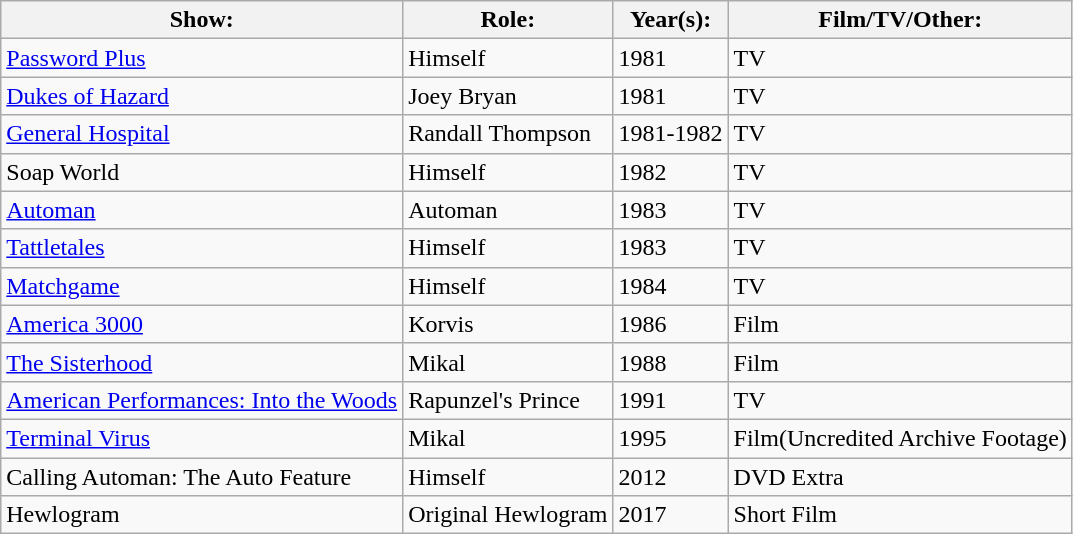<table class="wikitable">
<tr>
<th>Show:</th>
<th>Role:</th>
<th>Year(s):</th>
<th>Film/TV/Other:</th>
</tr>
<tr>
<td><a href='#'>Password Plus</a></td>
<td>Himself</td>
<td>1981</td>
<td>TV</td>
</tr>
<tr>
<td><a href='#'>Dukes of Hazard</a></td>
<td>Joey Bryan</td>
<td>1981</td>
<td>TV</td>
</tr>
<tr>
<td><a href='#'>General Hospital</a></td>
<td>Randall Thompson</td>
<td>1981-1982</td>
<td>TV</td>
</tr>
<tr>
<td>Soap World</td>
<td>Himself</td>
<td>1982</td>
<td>TV</td>
</tr>
<tr>
<td><a href='#'>Automan</a></td>
<td>Automan</td>
<td>1983</td>
<td>TV</td>
</tr>
<tr>
<td><a href='#'>Tattletales</a></td>
<td>Himself</td>
<td>1983</td>
<td>TV</td>
</tr>
<tr>
<td><a href='#'>Matchgame</a></td>
<td>Himself</td>
<td>1984</td>
<td>TV</td>
</tr>
<tr>
<td><a href='#'>America 3000</a></td>
<td>Korvis</td>
<td>1986</td>
<td>Film</td>
</tr>
<tr>
<td><a href='#'>The Sisterhood</a></td>
<td>Mikal</td>
<td>1988</td>
<td>Film</td>
</tr>
<tr>
<td><a href='#'>American Performances: Into the Woods</a></td>
<td>Rapunzel's Prince</td>
<td>1991</td>
<td>TV</td>
</tr>
<tr>
<td><a href='#'>Terminal Virus</a></td>
<td>Mikal</td>
<td>1995</td>
<td>Film(Uncredited Archive Footage)</td>
</tr>
<tr>
<td>Calling Automan: The Auto Feature</td>
<td>Himself</td>
<td>2012</td>
<td>DVD Extra</td>
</tr>
<tr>
<td>Hewlogram</td>
<td>Original Hewlogram</td>
<td>2017</td>
<td>Short Film</td>
</tr>
</table>
